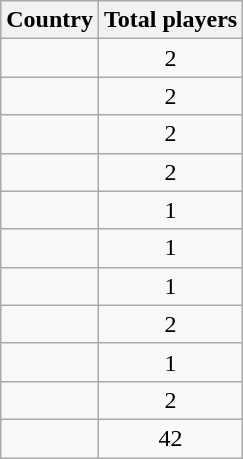<table class="wikitable sortable" style="text-align:center">
<tr>
<th scope="col">Country</th>
<th scope="col">Total players</th>
</tr>
<tr>
<td align="left"></td>
<td>2</td>
</tr>
<tr>
<td align="left"></td>
<td>2</td>
</tr>
<tr>
<td align="left"></td>
<td>2</td>
</tr>
<tr>
<td align="left"></td>
<td>2</td>
</tr>
<tr>
<td align="left"></td>
<td>1</td>
</tr>
<tr>
<td align="left"></td>
<td>1</td>
</tr>
<tr>
<td align="left"></td>
<td>1</td>
</tr>
<tr>
<td align="left"></td>
<td>2</td>
</tr>
<tr>
<td align="left"></td>
<td>1</td>
</tr>
<tr>
<td align="left"></td>
<td>2</td>
</tr>
<tr>
<td align="left"></td>
<td>42</td>
</tr>
</table>
